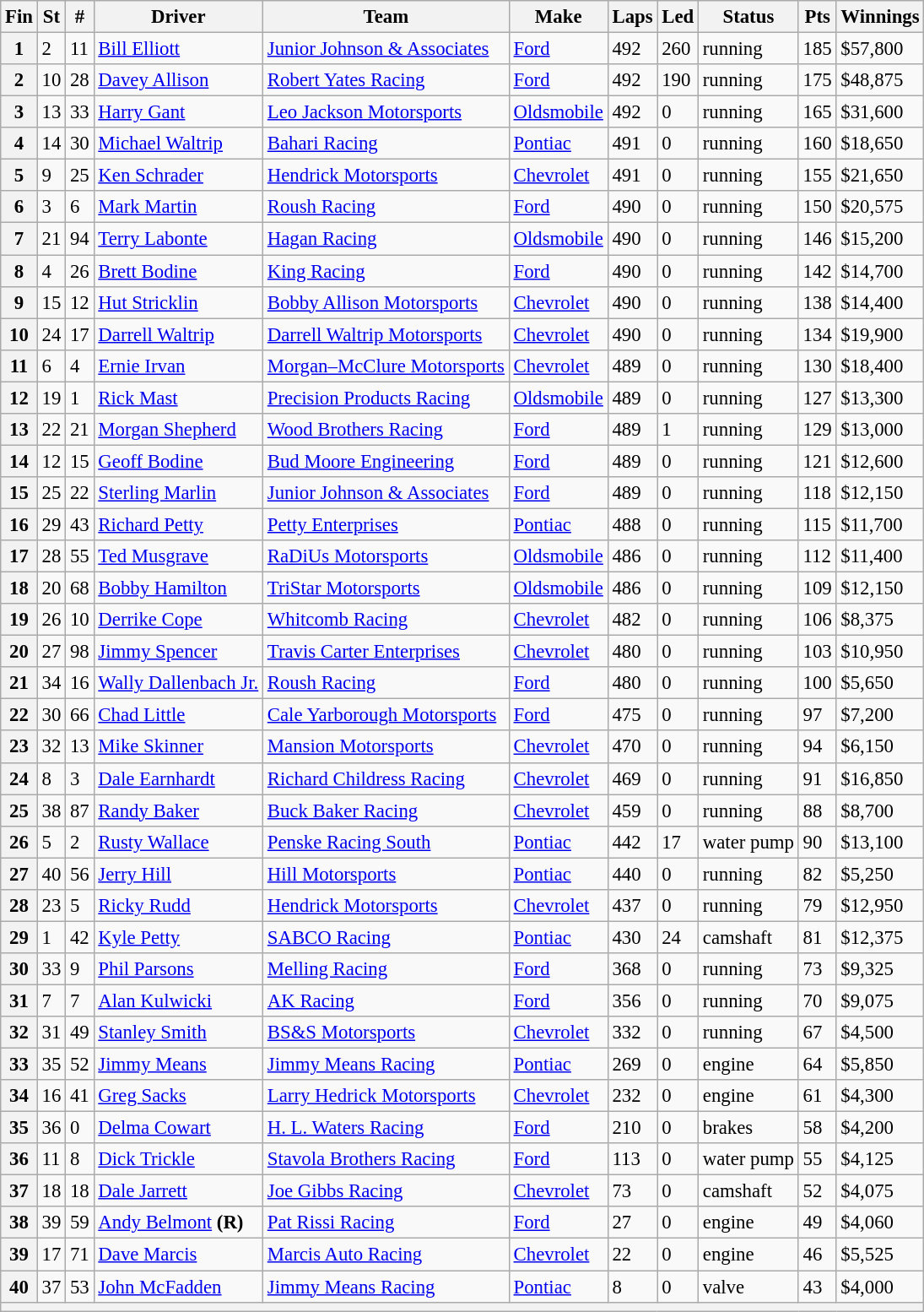<table class="wikitable" style="font-size:95%">
<tr>
<th>Fin</th>
<th>St</th>
<th>#</th>
<th>Driver</th>
<th>Team</th>
<th>Make</th>
<th>Laps</th>
<th>Led</th>
<th>Status</th>
<th>Pts</th>
<th>Winnings</th>
</tr>
<tr>
<th>1</th>
<td>2</td>
<td>11</td>
<td><a href='#'>Bill Elliott</a></td>
<td><a href='#'>Junior Johnson & Associates</a></td>
<td><a href='#'>Ford</a></td>
<td>492</td>
<td>260</td>
<td>running</td>
<td>185</td>
<td>$57,800</td>
</tr>
<tr>
<th>2</th>
<td>10</td>
<td>28</td>
<td><a href='#'>Davey Allison</a></td>
<td><a href='#'>Robert Yates Racing</a></td>
<td><a href='#'>Ford</a></td>
<td>492</td>
<td>190</td>
<td>running</td>
<td>175</td>
<td>$48,875</td>
</tr>
<tr>
<th>3</th>
<td>13</td>
<td>33</td>
<td><a href='#'>Harry Gant</a></td>
<td><a href='#'>Leo Jackson Motorsports</a></td>
<td><a href='#'>Oldsmobile</a></td>
<td>492</td>
<td>0</td>
<td>running</td>
<td>165</td>
<td>$31,600</td>
</tr>
<tr>
<th>4</th>
<td>14</td>
<td>30</td>
<td><a href='#'>Michael Waltrip</a></td>
<td><a href='#'>Bahari Racing</a></td>
<td><a href='#'>Pontiac</a></td>
<td>491</td>
<td>0</td>
<td>running</td>
<td>160</td>
<td>$18,650</td>
</tr>
<tr>
<th>5</th>
<td>9</td>
<td>25</td>
<td><a href='#'>Ken Schrader</a></td>
<td><a href='#'>Hendrick Motorsports</a></td>
<td><a href='#'>Chevrolet</a></td>
<td>491</td>
<td>0</td>
<td>running</td>
<td>155</td>
<td>$21,650</td>
</tr>
<tr>
<th>6</th>
<td>3</td>
<td>6</td>
<td><a href='#'>Mark Martin</a></td>
<td><a href='#'>Roush Racing</a></td>
<td><a href='#'>Ford</a></td>
<td>490</td>
<td>0</td>
<td>running</td>
<td>150</td>
<td>$20,575</td>
</tr>
<tr>
<th>7</th>
<td>21</td>
<td>94</td>
<td><a href='#'>Terry Labonte</a></td>
<td><a href='#'>Hagan Racing</a></td>
<td><a href='#'>Oldsmobile</a></td>
<td>490</td>
<td>0</td>
<td>running</td>
<td>146</td>
<td>$15,200</td>
</tr>
<tr>
<th>8</th>
<td>4</td>
<td>26</td>
<td><a href='#'>Brett Bodine</a></td>
<td><a href='#'>King Racing</a></td>
<td><a href='#'>Ford</a></td>
<td>490</td>
<td>0</td>
<td>running</td>
<td>142</td>
<td>$14,700</td>
</tr>
<tr>
<th>9</th>
<td>15</td>
<td>12</td>
<td><a href='#'>Hut Stricklin</a></td>
<td><a href='#'>Bobby Allison Motorsports</a></td>
<td><a href='#'>Chevrolet</a></td>
<td>490</td>
<td>0</td>
<td>running</td>
<td>138</td>
<td>$14,400</td>
</tr>
<tr>
<th>10</th>
<td>24</td>
<td>17</td>
<td><a href='#'>Darrell Waltrip</a></td>
<td><a href='#'>Darrell Waltrip Motorsports</a></td>
<td><a href='#'>Chevrolet</a></td>
<td>490</td>
<td>0</td>
<td>running</td>
<td>134</td>
<td>$19,900</td>
</tr>
<tr>
<th>11</th>
<td>6</td>
<td>4</td>
<td><a href='#'>Ernie Irvan</a></td>
<td><a href='#'>Morgan–McClure Motorsports</a></td>
<td><a href='#'>Chevrolet</a></td>
<td>489</td>
<td>0</td>
<td>running</td>
<td>130</td>
<td>$18,400</td>
</tr>
<tr>
<th>12</th>
<td>19</td>
<td>1</td>
<td><a href='#'>Rick Mast</a></td>
<td><a href='#'>Precision Products Racing</a></td>
<td><a href='#'>Oldsmobile</a></td>
<td>489</td>
<td>0</td>
<td>running</td>
<td>127</td>
<td>$13,300</td>
</tr>
<tr>
<th>13</th>
<td>22</td>
<td>21</td>
<td><a href='#'>Morgan Shepherd</a></td>
<td><a href='#'>Wood Brothers Racing</a></td>
<td><a href='#'>Ford</a></td>
<td>489</td>
<td>1</td>
<td>running</td>
<td>129</td>
<td>$13,000</td>
</tr>
<tr>
<th>14</th>
<td>12</td>
<td>15</td>
<td><a href='#'>Geoff Bodine</a></td>
<td><a href='#'>Bud Moore Engineering</a></td>
<td><a href='#'>Ford</a></td>
<td>489</td>
<td>0</td>
<td>running</td>
<td>121</td>
<td>$12,600</td>
</tr>
<tr>
<th>15</th>
<td>25</td>
<td>22</td>
<td><a href='#'>Sterling Marlin</a></td>
<td><a href='#'>Junior Johnson & Associates</a></td>
<td><a href='#'>Ford</a></td>
<td>489</td>
<td>0</td>
<td>running</td>
<td>118</td>
<td>$12,150</td>
</tr>
<tr>
<th>16</th>
<td>29</td>
<td>43</td>
<td><a href='#'>Richard Petty</a></td>
<td><a href='#'>Petty Enterprises</a></td>
<td><a href='#'>Pontiac</a></td>
<td>488</td>
<td>0</td>
<td>running</td>
<td>115</td>
<td>$11,700</td>
</tr>
<tr>
<th>17</th>
<td>28</td>
<td>55</td>
<td><a href='#'>Ted Musgrave</a></td>
<td><a href='#'>RaDiUs Motorsports</a></td>
<td><a href='#'>Oldsmobile</a></td>
<td>486</td>
<td>0</td>
<td>running</td>
<td>112</td>
<td>$11,400</td>
</tr>
<tr>
<th>18</th>
<td>20</td>
<td>68</td>
<td><a href='#'>Bobby Hamilton</a></td>
<td><a href='#'>TriStar Motorsports</a></td>
<td><a href='#'>Oldsmobile</a></td>
<td>486</td>
<td>0</td>
<td>running</td>
<td>109</td>
<td>$12,150</td>
</tr>
<tr>
<th>19</th>
<td>26</td>
<td>10</td>
<td><a href='#'>Derrike Cope</a></td>
<td><a href='#'>Whitcomb Racing</a></td>
<td><a href='#'>Chevrolet</a></td>
<td>482</td>
<td>0</td>
<td>running</td>
<td>106</td>
<td>$8,375</td>
</tr>
<tr>
<th>20</th>
<td>27</td>
<td>98</td>
<td><a href='#'>Jimmy Spencer</a></td>
<td><a href='#'>Travis Carter Enterprises</a></td>
<td><a href='#'>Chevrolet</a></td>
<td>480</td>
<td>0</td>
<td>running</td>
<td>103</td>
<td>$10,950</td>
</tr>
<tr>
<th>21</th>
<td>34</td>
<td>16</td>
<td><a href='#'>Wally Dallenbach Jr.</a></td>
<td><a href='#'>Roush Racing</a></td>
<td><a href='#'>Ford</a></td>
<td>480</td>
<td>0</td>
<td>running</td>
<td>100</td>
<td>$5,650</td>
</tr>
<tr>
<th>22</th>
<td>30</td>
<td>66</td>
<td><a href='#'>Chad Little</a></td>
<td><a href='#'>Cale Yarborough Motorsports</a></td>
<td><a href='#'>Ford</a></td>
<td>475</td>
<td>0</td>
<td>running</td>
<td>97</td>
<td>$7,200</td>
</tr>
<tr>
<th>23</th>
<td>32</td>
<td>13</td>
<td><a href='#'>Mike Skinner</a></td>
<td><a href='#'>Mansion Motorsports</a></td>
<td><a href='#'>Chevrolet</a></td>
<td>470</td>
<td>0</td>
<td>running</td>
<td>94</td>
<td>$6,150</td>
</tr>
<tr>
<th>24</th>
<td>8</td>
<td>3</td>
<td><a href='#'>Dale Earnhardt</a></td>
<td><a href='#'>Richard Childress Racing</a></td>
<td><a href='#'>Chevrolet</a></td>
<td>469</td>
<td>0</td>
<td>running</td>
<td>91</td>
<td>$16,850</td>
</tr>
<tr>
<th>25</th>
<td>38</td>
<td>87</td>
<td><a href='#'>Randy Baker</a></td>
<td><a href='#'>Buck Baker Racing</a></td>
<td><a href='#'>Chevrolet</a></td>
<td>459</td>
<td>0</td>
<td>running</td>
<td>88</td>
<td>$8,700</td>
</tr>
<tr>
<th>26</th>
<td>5</td>
<td>2</td>
<td><a href='#'>Rusty Wallace</a></td>
<td><a href='#'>Penske Racing South</a></td>
<td><a href='#'>Pontiac</a></td>
<td>442</td>
<td>17</td>
<td>water pump</td>
<td>90</td>
<td>$13,100</td>
</tr>
<tr>
<th>27</th>
<td>40</td>
<td>56</td>
<td><a href='#'>Jerry Hill</a></td>
<td><a href='#'>Hill Motorsports</a></td>
<td><a href='#'>Pontiac</a></td>
<td>440</td>
<td>0</td>
<td>running</td>
<td>82</td>
<td>$5,250</td>
</tr>
<tr>
<th>28</th>
<td>23</td>
<td>5</td>
<td><a href='#'>Ricky Rudd</a></td>
<td><a href='#'>Hendrick Motorsports</a></td>
<td><a href='#'>Chevrolet</a></td>
<td>437</td>
<td>0</td>
<td>running</td>
<td>79</td>
<td>$12,950</td>
</tr>
<tr>
<th>29</th>
<td>1</td>
<td>42</td>
<td><a href='#'>Kyle Petty</a></td>
<td><a href='#'>SABCO Racing</a></td>
<td><a href='#'>Pontiac</a></td>
<td>430</td>
<td>24</td>
<td>camshaft</td>
<td>81</td>
<td>$12,375</td>
</tr>
<tr>
<th>30</th>
<td>33</td>
<td>9</td>
<td><a href='#'>Phil Parsons</a></td>
<td><a href='#'>Melling Racing</a></td>
<td><a href='#'>Ford</a></td>
<td>368</td>
<td>0</td>
<td>running</td>
<td>73</td>
<td>$9,325</td>
</tr>
<tr>
<th>31</th>
<td>7</td>
<td>7</td>
<td><a href='#'>Alan Kulwicki</a></td>
<td><a href='#'>AK Racing</a></td>
<td><a href='#'>Ford</a></td>
<td>356</td>
<td>0</td>
<td>running</td>
<td>70</td>
<td>$9,075</td>
</tr>
<tr>
<th>32</th>
<td>31</td>
<td>49</td>
<td><a href='#'>Stanley Smith</a></td>
<td><a href='#'>BS&S Motorsports</a></td>
<td><a href='#'>Chevrolet</a></td>
<td>332</td>
<td>0</td>
<td>running</td>
<td>67</td>
<td>$4,500</td>
</tr>
<tr>
<th>33</th>
<td>35</td>
<td>52</td>
<td><a href='#'>Jimmy Means</a></td>
<td><a href='#'>Jimmy Means Racing</a></td>
<td><a href='#'>Pontiac</a></td>
<td>269</td>
<td>0</td>
<td>engine</td>
<td>64</td>
<td>$5,850</td>
</tr>
<tr>
<th>34</th>
<td>16</td>
<td>41</td>
<td><a href='#'>Greg Sacks</a></td>
<td><a href='#'>Larry Hedrick Motorsports</a></td>
<td><a href='#'>Chevrolet</a></td>
<td>232</td>
<td>0</td>
<td>engine</td>
<td>61</td>
<td>$4,300</td>
</tr>
<tr>
<th>35</th>
<td>36</td>
<td>0</td>
<td><a href='#'>Delma Cowart</a></td>
<td><a href='#'>H. L. Waters Racing</a></td>
<td><a href='#'>Ford</a></td>
<td>210</td>
<td>0</td>
<td>brakes</td>
<td>58</td>
<td>$4,200</td>
</tr>
<tr>
<th>36</th>
<td>11</td>
<td>8</td>
<td><a href='#'>Dick Trickle</a></td>
<td><a href='#'>Stavola Brothers Racing</a></td>
<td><a href='#'>Ford</a></td>
<td>113</td>
<td>0</td>
<td>water pump</td>
<td>55</td>
<td>$4,125</td>
</tr>
<tr>
<th>37</th>
<td>18</td>
<td>18</td>
<td><a href='#'>Dale Jarrett</a></td>
<td><a href='#'>Joe Gibbs Racing</a></td>
<td><a href='#'>Chevrolet</a></td>
<td>73</td>
<td>0</td>
<td>camshaft</td>
<td>52</td>
<td>$4,075</td>
</tr>
<tr>
<th>38</th>
<td>39</td>
<td>59</td>
<td><a href='#'>Andy Belmont</a> <strong>(R)</strong></td>
<td><a href='#'>Pat Rissi Racing</a></td>
<td><a href='#'>Ford</a></td>
<td>27</td>
<td>0</td>
<td>engine</td>
<td>49</td>
<td>$4,060</td>
</tr>
<tr>
<th>39</th>
<td>17</td>
<td>71</td>
<td><a href='#'>Dave Marcis</a></td>
<td><a href='#'>Marcis Auto Racing</a></td>
<td><a href='#'>Chevrolet</a></td>
<td>22</td>
<td>0</td>
<td>engine</td>
<td>46</td>
<td>$5,525</td>
</tr>
<tr>
<th>40</th>
<td>37</td>
<td>53</td>
<td><a href='#'>John McFadden</a></td>
<td><a href='#'>Jimmy Means Racing</a></td>
<td><a href='#'>Pontiac</a></td>
<td>8</td>
<td>0</td>
<td>valve</td>
<td>43</td>
<td>$4,000</td>
</tr>
<tr>
<th colspan="11"></th>
</tr>
</table>
